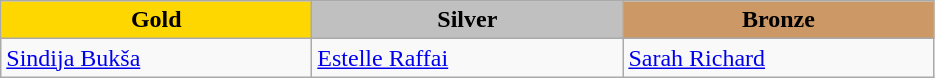<table class="wikitable" style="text-align:left">
<tr align="center">
<td width=200 bgcolor=gold><strong>Gold</strong></td>
<td width=200 bgcolor=silver><strong>Silver</strong></td>
<td width=200 bgcolor=CC9966><strong>Bronze</strong></td>
</tr>
<tr>
<td><a href='#'>Sindija Bukša</a><br></td>
<td><a href='#'>Estelle Raffai</a><br></td>
<td><a href='#'>Sarah Richard</a><br></td>
</tr>
</table>
